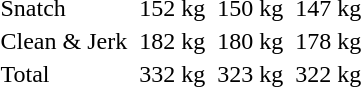<table>
<tr>
<td>Snatch</td>
<td></td>
<td>152 kg</td>
<td></td>
<td>150 kg</td>
<td></td>
<td>147 kg</td>
</tr>
<tr>
<td>Clean & Jerk</td>
<td></td>
<td>182 kg</td>
<td></td>
<td>180 kg</td>
<td></td>
<td>178 kg</td>
</tr>
<tr>
<td>Total</td>
<td></td>
<td>332 kg</td>
<td></td>
<td>323 kg</td>
<td></td>
<td>322 kg</td>
</tr>
</table>
